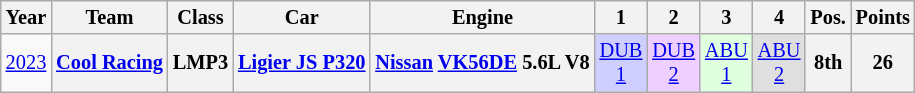<table class="wikitable" style="text-align:center; font-size:85%">
<tr>
<th>Year</th>
<th>Team</th>
<th>Class</th>
<th>Car</th>
<th>Engine</th>
<th>1</th>
<th>2</th>
<th>3</th>
<th>4</th>
<th>Pos.</th>
<th>Points</th>
</tr>
<tr>
<td><a href='#'>2023</a></td>
<th nowrap><a href='#'>Cool Racing</a></th>
<th>LMP3</th>
<th nowrap><a href='#'>Ligier JS P320</a></th>
<th nowrap><a href='#'>Nissan</a> <a href='#'>VK56DE</a> 5.6L V8</th>
<td style="background:#CFCFFF;"><a href='#'>DUB<br>1</a><br></td>
<td style="background:#EFCFFF;"><a href='#'>DUB<br>2</a><br></td>
<td style="background:#DFFFDF;"><a href='#'>ABU<br>1</a><br></td>
<td style="background:#DFDFDF;"><a href='#'>ABU<br>2</a><br></td>
<th>8th</th>
<th>26</th>
</tr>
</table>
